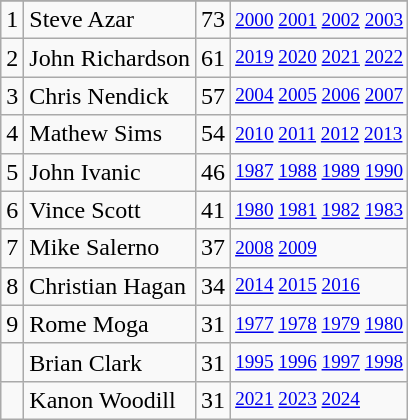<table class="wikitable">
<tr>
</tr>
<tr>
<td>1</td>
<td>Steve Azar</td>
<td>73</td>
<td style="font-size:80%;"><a href='#'>2000</a> <a href='#'>2001</a> <a href='#'>2002</a> <a href='#'>2003</a></td>
</tr>
<tr>
<td>2</td>
<td>John Richardson</td>
<td>61</td>
<td style="font-size:80%;"><a href='#'>2019</a> <a href='#'>2020</a> <a href='#'>2021</a> <a href='#'>2022</a></td>
</tr>
<tr>
<td>3</td>
<td>Chris Nendick</td>
<td>57</td>
<td style="font-size:80%;"><a href='#'>2004</a> <a href='#'>2005</a> <a href='#'>2006</a> <a href='#'>2007</a></td>
</tr>
<tr>
<td>4</td>
<td>Mathew Sims</td>
<td>54</td>
<td style="font-size:80%;"><a href='#'>2010</a> <a href='#'>2011</a> <a href='#'>2012</a> <a href='#'>2013</a></td>
</tr>
<tr>
<td>5</td>
<td>John Ivanic</td>
<td>46</td>
<td style="font-size:80%;"><a href='#'>1987</a> <a href='#'>1988</a> <a href='#'>1989</a> <a href='#'>1990</a></td>
</tr>
<tr>
<td>6</td>
<td>Vince Scott</td>
<td>41</td>
<td style="font-size:80%;"><a href='#'>1980</a> <a href='#'>1981</a> <a href='#'>1982</a> <a href='#'>1983</a></td>
</tr>
<tr>
<td>7</td>
<td>Mike Salerno</td>
<td>37</td>
<td style="font-size:80%;"><a href='#'>2008</a> <a href='#'>2009</a></td>
</tr>
<tr>
<td>8</td>
<td>Christian Hagan</td>
<td>34</td>
<td style="font-size:80%;"><a href='#'>2014</a> <a href='#'>2015</a> <a href='#'>2016</a></td>
</tr>
<tr>
<td>9</td>
<td>Rome Moga</td>
<td>31</td>
<td style="font-size:80%;"><a href='#'>1977</a> <a href='#'>1978</a> <a href='#'>1979</a> <a href='#'>1980</a></td>
</tr>
<tr>
<td></td>
<td>Brian Clark</td>
<td>31</td>
<td style="font-size:80%;"><a href='#'>1995</a> <a href='#'>1996</a> <a href='#'>1997</a> <a href='#'>1998</a></td>
</tr>
<tr>
<td></td>
<td>Kanon Woodill</td>
<td>31</td>
<td style="font-size:80%;"><a href='#'>2021</a> <a href='#'>2023</a> <a href='#'>2024</a></td>
</tr>
</table>
